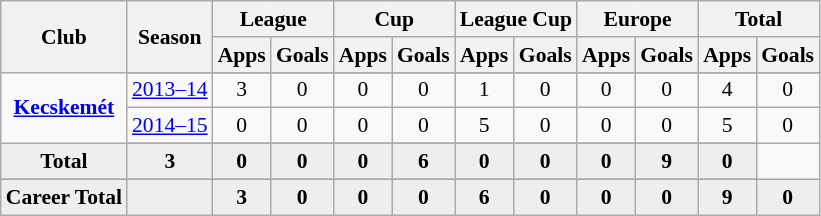<table class="wikitable" style="font-size:90%; text-align: center;">
<tr>
<th rowspan="2">Club</th>
<th rowspan="2">Season</th>
<th colspan="2">League</th>
<th colspan="2">Cup</th>
<th colspan="2">League Cup</th>
<th colspan="2">Europe</th>
<th colspan="2">Total</th>
</tr>
<tr>
<th>Apps</th>
<th>Goals</th>
<th>Apps</th>
<th>Goals</th>
<th>Apps</th>
<th>Goals</th>
<th>Apps</th>
<th>Goals</th>
<th>Apps</th>
<th>Goals</th>
</tr>
<tr ||-||-||-|->
<td rowspan="4" valign="center"><strong><a href='#'>Kecskemét</a></strong></td>
</tr>
<tr>
<td><a href='#'>2013–14</a></td>
<td>3</td>
<td>0</td>
<td>0</td>
<td>0</td>
<td>1</td>
<td>0</td>
<td>0</td>
<td>0</td>
<td>4</td>
<td>0</td>
</tr>
<tr>
<td><a href='#'>2014–15</a></td>
<td>0</td>
<td>0</td>
<td>0</td>
<td>0</td>
<td>5</td>
<td>0</td>
<td>0</td>
<td>0</td>
<td>5</td>
<td>0</td>
</tr>
<tr>
</tr>
<tr style="font-weight:bold; background-color:#eeeeee;">
<td>Total</td>
<td>3</td>
<td>0</td>
<td>0</td>
<td>0</td>
<td>6</td>
<td>0</td>
<td>0</td>
<td>0</td>
<td>9</td>
<td>0</td>
</tr>
<tr>
</tr>
<tr style="font-weight:bold; background-color:#eeeeee;">
<td rowspan="2" valign="top"><strong>Career Total</strong></td>
<td></td>
<td><strong>3</strong></td>
<td><strong>0</strong></td>
<td><strong>0</strong></td>
<td><strong>0</strong></td>
<td><strong>6</strong></td>
<td><strong>0</strong></td>
<td><strong>0</strong></td>
<td><strong>0</strong></td>
<td><strong>9</strong></td>
<td><strong>0</strong></td>
</tr>
</table>
